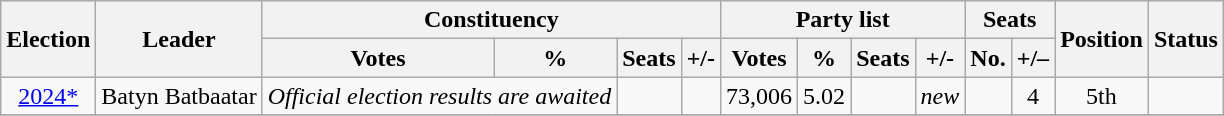<table class="wikitable" style="text-align:center">
<tr>
<th rowspan="2">Election</th>
<th rowspan="2">Leader</th>
<th colspan="4">Constituency</th>
<th colspan="4">Party list</th>
<th colspan="2">Seats</th>
<th rowspan="2">Position</th>
<th rowspan="2">Status</th>
</tr>
<tr>
<th>Votes</th>
<th>%</th>
<th>Seats</th>
<th>+/-</th>
<th>Votes</th>
<th>%</th>
<th>Seats</th>
<th>+/-</th>
<th>No.</th>
<th>+/–</th>
</tr>
<tr>
<td><a href='#'>2024*</a></td>
<td>Batyn Batbaatar</td>
<td colspan="2"><em>Official election results are awaited</em></td>
<td></td>
<td></td>
<td>73,006</td>
<td>5.02</td>
<td></td>
<td><em>new</em></td>
<td></td>
<td> 4</td>
<td>5th</td>
<td></td>
</tr>
<tr>
</tr>
</table>
